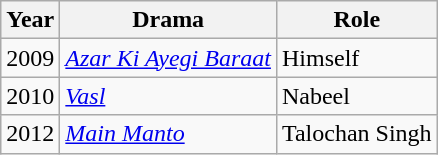<table class="wikitable sortable">
<tr style="text-align:center;">
<th>Year</th>
<th>Drama</th>
<th>Role</th>
</tr>
<tr>
<td>2009</td>
<td><em><a href='#'>Azar Ki Ayegi Baraat</a></em></td>
<td>Himself</td>
</tr>
<tr>
<td>2010</td>
<td><a href='#'><em>Vasl</em></a></td>
<td>Nabeel</td>
</tr>
<tr>
<td>2012</td>
<td><a href='#'><em>Main Manto</em></a></td>
<td>Talochan Singh</td>
</tr>
</table>
